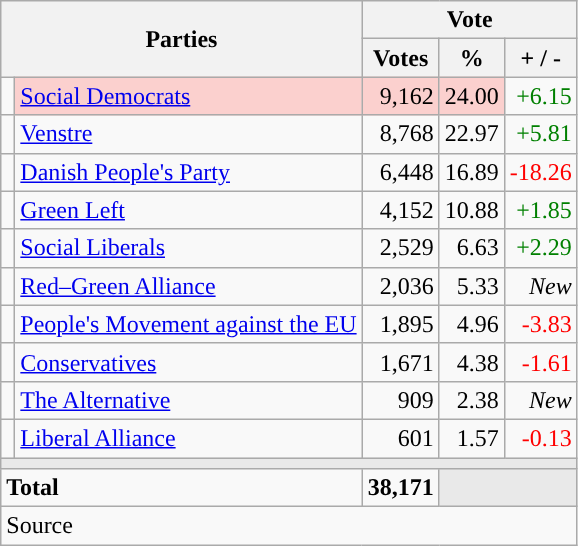<table class="wikitable" style="text-align:right;">
<tr>
<th style="text-align:centre;" rowspan="2" colspan="2" width="225">Parties</th>
<th colspan="3">Vote</th>
</tr>
<tr>
<th width="15">Votes</th>
<th width="15">%</th>
<th width="15">+ / -</th>
</tr>
<tr>
<td width="2" style="color:inherit;background:"></td>
<td bgcolor=#fbd0ce   align="left"><a href='#'>Social Democrats</a></td>
<td bgcolor=#fbd0ce>9,162</td>
<td bgcolor=#fbd0ce>24.00</td>
<td style=color:green;>+6.15</td>
</tr>
<tr>
<td width="2" style="color:inherit;background:"></td>
<td align="left"><a href='#'>Venstre</a></td>
<td>8,768</td>
<td>22.97</td>
<td style=color:green;>+5.81</td>
</tr>
<tr>
<td width="2" style="color:inherit;background:"></td>
<td align="left"><a href='#'>Danish People's Party</a></td>
<td>6,448</td>
<td>16.89</td>
<td style=color:red;>-18.26</td>
</tr>
<tr>
<td width="2" style="color:inherit;background:"></td>
<td align="left"><a href='#'>Green Left</a></td>
<td>4,152</td>
<td>10.88</td>
<td style=color:green;>+1.85</td>
</tr>
<tr>
<td width="2" style="color:inherit;background:"></td>
<td align="left"><a href='#'>Social Liberals</a></td>
<td>2,529</td>
<td>6.63</td>
<td style=color:green;>+2.29</td>
</tr>
<tr>
<td width="2" style="color:inherit;background:"></td>
<td align="left"><a href='#'>Red–Green Alliance</a></td>
<td>2,036</td>
<td>5.33</td>
<td><em>New</em></td>
</tr>
<tr>
<td width="2" style="color:inherit;background:"></td>
<td align="left"><a href='#'>People's Movement against the EU</a></td>
<td>1,895</td>
<td>4.96</td>
<td style=color:red;>-3.83</td>
</tr>
<tr>
<td width="2" style="color:inherit;background:"></td>
<td align="left"><a href='#'>Conservatives</a></td>
<td>1,671</td>
<td>4.38</td>
<td style=color:red;>-1.61</td>
</tr>
<tr>
<td width="2" style="color:inherit;background:"></td>
<td align="left"><a href='#'>The Alternative</a></td>
<td>909</td>
<td>2.38</td>
<td><em>New</em></td>
</tr>
<tr>
<td width="2" style="color:inherit;background:"></td>
<td align="left"><a href='#'>Liberal Alliance</a></td>
<td>601</td>
<td>1.57</td>
<td style=color:red;>-0.13</td>
</tr>
<tr>
<td colspan="7" bgcolor="#E9E9E9"></td>
</tr>
<tr>
<td align="left" colspan="2"><strong>Total</strong></td>
<td><strong>38,171</strong></td>
<td bgcolor="#E9E9E9" colspan="2"></td>
</tr>
<tr>
<td align="left" colspan="6">Source</td>
</tr>
</table>
